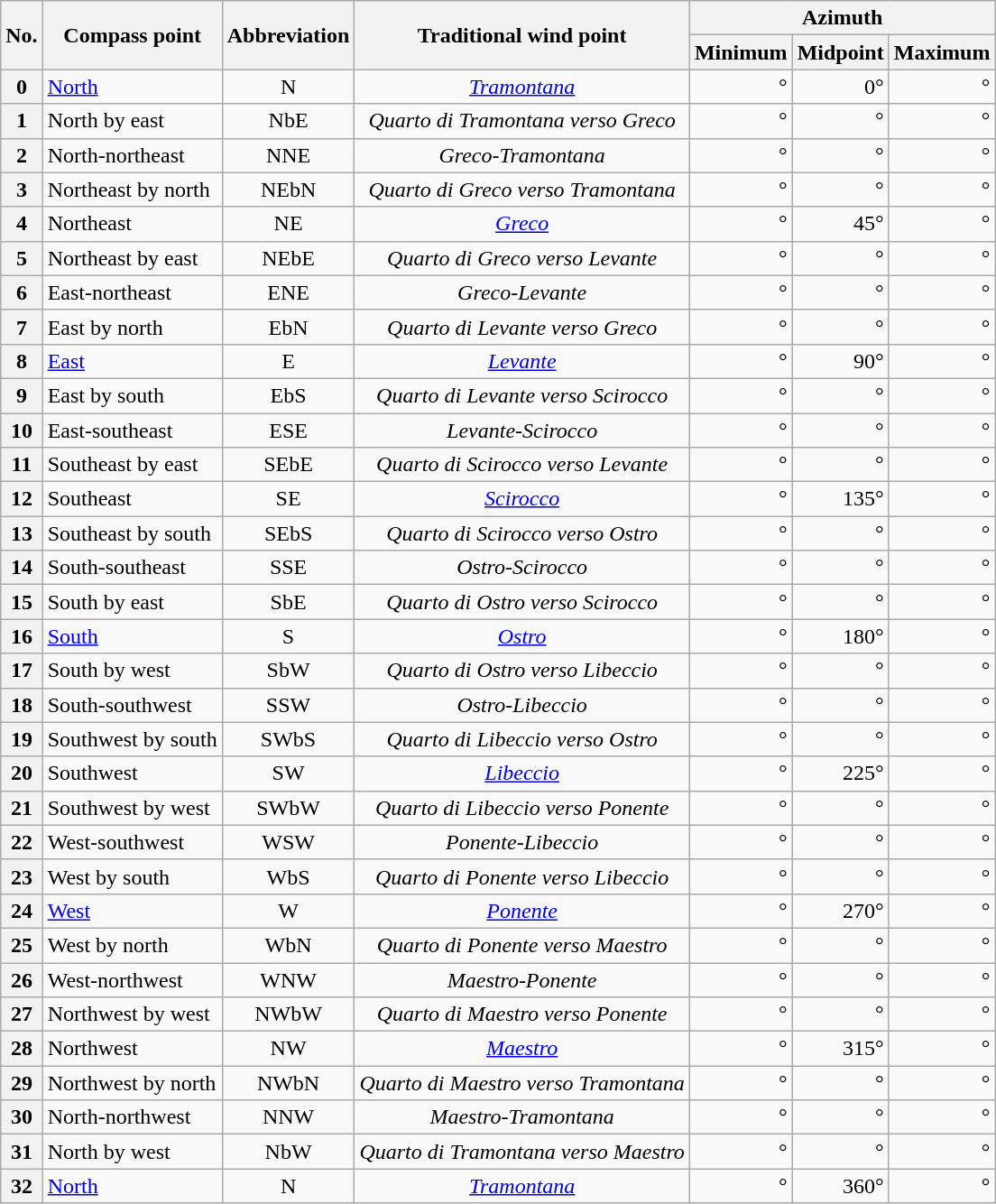<table class="wikitable collapsible collapsed" style="text-align:center;">
<tr>
<th rowspan="2">No.</th>
<th rowspan="2">Compass point</th>
<th rowspan="2">Abbreviation</th>
<th rowspan="2">Traditional wind point</th>
<th colspan="3">Azimuth</th>
</tr>
<tr>
<th>Minimum</th>
<th>Midpoint</th>
<th>Maximum</th>
</tr>
<tr>
<th>0</th>
<td align="left"><a href='#'>North</a></td>
<td>N</td>
<td><em><a href='#'>Tramontana</a></em></td>
<td align="right">°</td>
<td align="right">0°</td>
<td align="right">°</td>
</tr>
<tr>
<th>1</th>
<td align="left">North by east</td>
<td>NbE</td>
<td><em>Quarto di Tramontana verso Greco</em></td>
<td align="right">°</td>
<td align="right">°</td>
<td align="right">°</td>
</tr>
<tr>
<th>2</th>
<td align="left">North-northeast</td>
<td>NNE</td>
<td><em>Greco-Tramontana</em></td>
<td align="right">°</td>
<td align="right">°</td>
<td align="right">°</td>
</tr>
<tr>
<th>3</th>
<td align="left">Northeast by north</td>
<td>NEbN</td>
<td><em>Quarto di Greco verso Tramontana</em></td>
<td align="right">°</td>
<td align="right">°</td>
<td align="right">°</td>
</tr>
<tr>
<th>4</th>
<td align="left">Northeast</td>
<td>NE</td>
<td><em><a href='#'>Greco</a></em></td>
<td align="right">°</td>
<td align="right">45°</td>
<td align="right">°</td>
</tr>
<tr>
<th>5</th>
<td align="left">Northeast by east</td>
<td>NEbE</td>
<td><em>Quarto di Greco verso Levante</em></td>
<td align="right">°</td>
<td align="right">°</td>
<td align="right">°</td>
</tr>
<tr>
<th>6</th>
<td align="left">East-northeast</td>
<td>ENE</td>
<td><em>Greco-Levante</em></td>
<td align="right">°</td>
<td align="right">°</td>
<td align="right">°</td>
</tr>
<tr>
<th>7</th>
<td align="left">East by north</td>
<td>EbN</td>
<td><em>Quarto di Levante verso Greco</em></td>
<td align="right">°</td>
<td align="right">°</td>
<td align="right">°</td>
</tr>
<tr>
<th>8</th>
<td align="left"><a href='#'>East</a></td>
<td>E</td>
<td><em><a href='#'>Levante</a></em></td>
<td align="right">°</td>
<td align="right">90°</td>
<td align="right">°</td>
</tr>
<tr>
<th>9</th>
<td align="left">East by south</td>
<td>EbS</td>
<td><em>Quarto di Levante verso Scirocco</em></td>
<td align="right">°</td>
<td align="right">°</td>
<td align="right">°</td>
</tr>
<tr>
<th>10</th>
<td align="left">East-southeast</td>
<td>ESE</td>
<td><em>Levante-Scirocco</em></td>
<td align="right">°</td>
<td align="right">°</td>
<td align="right">°</td>
</tr>
<tr>
<th>11</th>
<td align="left">Southeast by east</td>
<td>SEbE</td>
<td><em>Quarto di Scirocco verso Levante</em></td>
<td align="right">°</td>
<td align="right">°</td>
<td align="right">°</td>
</tr>
<tr>
<th>12</th>
<td align="left">Southeast</td>
<td>SE</td>
<td><em><a href='#'>Scirocco</a></em></td>
<td align="right">°</td>
<td align="right">135°</td>
<td align="right">°</td>
</tr>
<tr>
<th>13</th>
<td align="left">Southeast by south</td>
<td>SEbS</td>
<td><em>Quarto di Scirocco verso Ostro</em></td>
<td align="right">°</td>
<td align="right">°</td>
<td align="right">°</td>
</tr>
<tr>
<th>14</th>
<td align="left">South-southeast</td>
<td>SSE</td>
<td><em>Ostro-Scirocco</em></td>
<td align="right">°</td>
<td align="right">°</td>
<td align="right">°</td>
</tr>
<tr>
<th>15</th>
<td align="left">South by east</td>
<td>SbE</td>
<td><em>Quarto di Ostro verso Scirocco</em></td>
<td align="right">°</td>
<td align="right">°</td>
<td align="right">°</td>
</tr>
<tr>
<th>16</th>
<td align="left"><a href='#'>South</a></td>
<td>S</td>
<td><em><a href='#'>Ostro</a></em></td>
<td align="right">°</td>
<td align="right">180°</td>
<td align="right">°</td>
</tr>
<tr>
<th>17</th>
<td align="left">South by west</td>
<td>SbW</td>
<td><em>Quarto di Ostro verso Libeccio</em></td>
<td align="right">°</td>
<td align="right">°</td>
<td align="right">°</td>
</tr>
<tr>
<th>18</th>
<td align="left">South-southwest</td>
<td>SSW</td>
<td><em>Ostro-Libeccio</em></td>
<td align="right">°</td>
<td align="right">°</td>
<td align="right">°</td>
</tr>
<tr>
<th>19</th>
<td align="left">Southwest by south</td>
<td>SWbS</td>
<td><em>Quarto di Libeccio verso Ostro</em></td>
<td align="right">°</td>
<td align="right">°</td>
<td align="right">°</td>
</tr>
<tr>
<th>20</th>
<td align="left">Southwest</td>
<td>SW</td>
<td><em><a href='#'>Libeccio</a></em></td>
<td align="right">°</td>
<td align="right">225°</td>
<td align="right">°</td>
</tr>
<tr>
<th>21</th>
<td align="left">Southwest by west</td>
<td>SWbW</td>
<td><em>Quarto di Libeccio verso Ponente</em></td>
<td align="right">°</td>
<td align="right">°</td>
<td align="right">°</td>
</tr>
<tr>
<th>22</th>
<td align="left">West-southwest</td>
<td>WSW</td>
<td><em>Ponente-Libeccio</em></td>
<td align="right">°</td>
<td align="right">°</td>
<td align="right">°</td>
</tr>
<tr>
<th>23</th>
<td align="left">West by south</td>
<td>WbS</td>
<td><em>Quarto di Ponente verso Libeccio</em></td>
<td align="right">°</td>
<td align="right">°</td>
<td align="right">°</td>
</tr>
<tr>
<th>24</th>
<td align="left"><a href='#'>West</a></td>
<td>W</td>
<td><em><a href='#'>Ponente</a></em></td>
<td align="right">°</td>
<td align="right">270°</td>
<td align="right">°</td>
</tr>
<tr>
<th>25</th>
<td align="left">West by north</td>
<td>WbN</td>
<td><em>Quarto di Ponente verso Maestro</em></td>
<td align="right">°</td>
<td align="right">°</td>
<td align="right">°</td>
</tr>
<tr>
<th>26</th>
<td align="left">West-northwest</td>
<td>WNW</td>
<td><em>Maestro-Ponente</em></td>
<td align="right">°</td>
<td align="right">°</td>
<td align="right">°</td>
</tr>
<tr>
<th>27</th>
<td align="left">Northwest by west</td>
<td>NWbW</td>
<td><em>Quarto di Maestro verso Ponente</em></td>
<td align="right">°</td>
<td align="right">°</td>
<td align="right">°</td>
</tr>
<tr>
<th>28</th>
<td align="left">Northwest</td>
<td>NW</td>
<td><em><a href='#'>Maestro</a></em></td>
<td align="right">°</td>
<td align="right">315°</td>
<td align="right">°</td>
</tr>
<tr>
<th>29</th>
<td align="left">Northwest by north</td>
<td>NWbN</td>
<td><em>Quarto di Maestro verso Tramontana</em></td>
<td align="right">°</td>
<td align="right">°</td>
<td align="right">°</td>
</tr>
<tr>
<th>30</th>
<td align="left">North-northwest</td>
<td>NNW</td>
<td><em>Maestro-Tramontana</em></td>
<td align="right">°</td>
<td align="right">°</td>
<td align="right">°</td>
</tr>
<tr>
<th>31</th>
<td align="left">North by west</td>
<td>NbW</td>
<td><em>Quarto di Tramontana verso Maestro</em></td>
<td align="right">°</td>
<td align="right">°</td>
<td align="right">°</td>
</tr>
<tr>
<th>32</th>
<td align="left"><a href='#'>North</a></td>
<td>N</td>
<td><em><a href='#'>Tramontana</a></em></td>
<td align="right">°</td>
<td align="right">360°</td>
<td align="right">°</td>
</tr>
</table>
